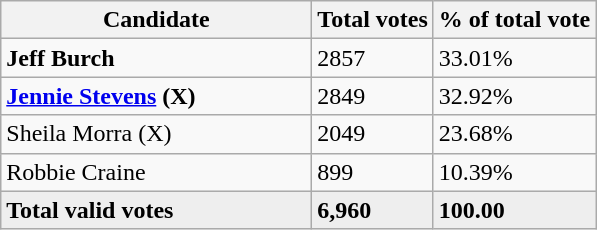<table class="wikitable">
<tr>
<th bgcolor="#DDDDFF" width="200px">Candidate</th>
<th bgcolor="#DDDDFF">Total votes</th>
<th bgcolor="#DDDDFF">% of total vote</th>
</tr>
<tr>
<td><strong>Jeff Burch</strong></td>
<td>2857</td>
<td>33.01%</td>
</tr>
<tr>
<td><strong><a href='#'>Jennie Stevens</a> (X)</strong></td>
<td>2849</td>
<td>32.92%</td>
</tr>
<tr>
<td>Sheila Morra (X)</td>
<td>2049</td>
<td>23.68%</td>
</tr>
<tr>
<td>Robbie Craine</td>
<td>899</td>
<td>10.39%</td>
</tr>
<tr bgcolor="#EEEEEE">
<td><strong>Total valid votes</strong></td>
<td><strong>6,960</strong></td>
<td><strong>100.00</strong></td>
</tr>
</table>
